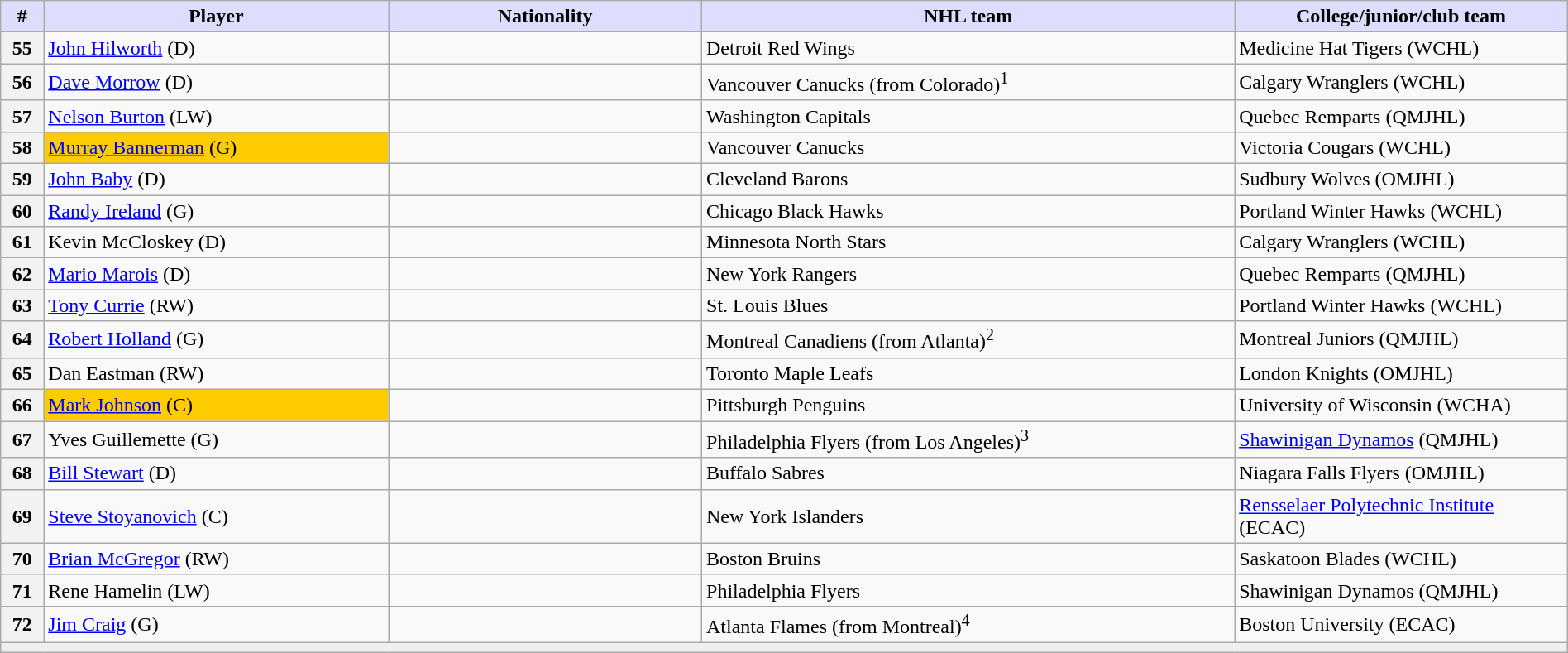<table class="wikitable" style="width: 100%">
<tr>
<th style="background:#ddf; width:2.75%;">#</th>
<th style="background:#ddf; width:22.0%;">Player</th>
<th style="background:#ddf; width:20.0%;">Nationality</th>
<th style="background:#ddf; width:34.0%;">NHL team</th>
<th style="background:#ddf; width:100.0%;">College/junior/club team</th>
</tr>
<tr>
<th>55</th>
<td><a href='#'>John Hilworth</a> (D)</td>
<td></td>
<td>Detroit Red Wings</td>
<td>Medicine Hat Tigers (WCHL)</td>
</tr>
<tr>
<th>56</th>
<td><a href='#'>Dave Morrow</a> (D)</td>
<td></td>
<td>Vancouver Canucks (from Colorado)<sup>1</sup></td>
<td>Calgary Wranglers (WCHL)</td>
</tr>
<tr>
<th>57</th>
<td><a href='#'>Nelson Burton</a> (LW)</td>
<td></td>
<td>Washington Capitals</td>
<td>Quebec Remparts (QMJHL)</td>
</tr>
<tr>
<th>58</th>
<td bgcolor="#FFCC00"><a href='#'>Murray Bannerman</a> (G)</td>
<td></td>
<td>Vancouver Canucks</td>
<td>Victoria Cougars (WCHL)</td>
</tr>
<tr>
<th>59</th>
<td><a href='#'>John Baby</a> (D)</td>
<td></td>
<td>Cleveland Barons</td>
<td>Sudbury Wolves (OMJHL)</td>
</tr>
<tr>
<th>60</th>
<td><a href='#'>Randy Ireland</a> (G)</td>
<td></td>
<td>Chicago Black Hawks</td>
<td>Portland Winter Hawks (WCHL)</td>
</tr>
<tr>
<th>61</th>
<td>Kevin McCloskey (D)</td>
<td></td>
<td>Minnesota North Stars</td>
<td>Calgary Wranglers (WCHL)</td>
</tr>
<tr>
<th>62</th>
<td><a href='#'>Mario Marois</a> (D)</td>
<td></td>
<td>New York Rangers</td>
<td>Quebec Remparts (QMJHL)</td>
</tr>
<tr>
<th>63</th>
<td><a href='#'>Tony Currie</a> (RW)</td>
<td></td>
<td>St. Louis Blues</td>
<td>Portland Winter Hawks (WCHL)</td>
</tr>
<tr>
<th>64</th>
<td><a href='#'>Robert Holland</a> (G)</td>
<td></td>
<td>Montreal Canadiens (from Atlanta)<sup>2</sup></td>
<td>Montreal Juniors (QMJHL)</td>
</tr>
<tr>
<th>65</th>
<td>Dan Eastman (RW)</td>
<td></td>
<td>Toronto Maple Leafs</td>
<td>London Knights (OMJHL)</td>
</tr>
<tr>
<th>66</th>
<td bgcolor="#FFCC00"><a href='#'>Mark Johnson</a> (C)</td>
<td></td>
<td>Pittsburgh Penguins</td>
<td>University of Wisconsin (WCHA)</td>
</tr>
<tr>
<th>67</th>
<td>Yves Guillemette (G)</td>
<td></td>
<td>Philadelphia Flyers (from Los Angeles)<sup>3</sup></td>
<td><a href='#'>Shawinigan Dynamos</a> (QMJHL)</td>
</tr>
<tr>
<th>68</th>
<td><a href='#'>Bill Stewart</a> (D)</td>
<td></td>
<td>Buffalo Sabres</td>
<td>Niagara Falls Flyers (OMJHL)</td>
</tr>
<tr>
<th>69</th>
<td><a href='#'>Steve Stoyanovich</a> (C)</td>
<td></td>
<td>New York Islanders</td>
<td><a href='#'>Rensselaer Polytechnic Institute</a> (ECAC)</td>
</tr>
<tr>
<th>70</th>
<td><a href='#'>Brian McGregor</a> (RW)</td>
<td></td>
<td>Boston Bruins</td>
<td>Saskatoon Blades (WCHL)</td>
</tr>
<tr>
<th>71</th>
<td>Rene Hamelin (LW)</td>
<td></td>
<td>Philadelphia Flyers</td>
<td>Shawinigan Dynamos (QMJHL)</td>
</tr>
<tr>
<th>72</th>
<td><a href='#'>Jim Craig</a> (G)</td>
<td></td>
<td>Atlanta Flames (from Montreal)<sup>4</sup></td>
<td>Boston University (ECAC)</td>
</tr>
<tr>
<td align=center colspan="6" bgcolor="#efefef"></td>
</tr>
</table>
